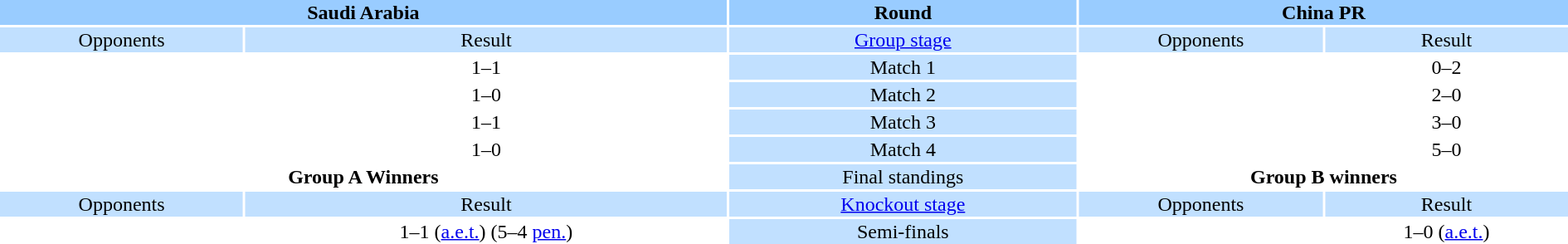<table style="width:100%; text-align:center">
<tr style="vertical-align:top; background:#99CCFF">
<th colspan="2">Saudi Arabia</th>
<th>Round</th>
<th colspan="2">China PR</th>
</tr>
<tr style="vertical-align:top; background:#C1E0FF">
<td>Opponents</td>
<td>Result</td>
<td><a href='#'>Group stage</a></td>
<td>Opponents</td>
<td>Result</td>
</tr>
<tr>
<td align="left"></td>
<td>1–1</td>
<td style="background:#C1E0FF">Match 1</td>
<td align="left"></td>
<td>0–2</td>
</tr>
<tr>
<td align="left"></td>
<td>1–0</td>
<td style="background:#C1E0FF">Match 2</td>
<td align="left"></td>
<td>2–0</td>
</tr>
<tr>
<td align="left"></td>
<td>1–1</td>
<td style="background:#C1E0FF">Match 3</td>
<td align="left"></td>
<td>3–0</td>
</tr>
<tr>
<td align="left"></td>
<td>1–0</td>
<td style="background:#C1E0FF">Match 4</td>
<td align="left"></td>
<td>5–0</td>
</tr>
<tr>
<td colspan="2" style="text-align:center"><strong>Group A Winners</strong><br><div></div></td>
<td style="background:#C1E0FF">Final standings</td>
<td colspan="2" style="text-align:center"><strong>Group B winners</strong><br><div></div></td>
</tr>
<tr style="vertical-align:top; background:#C1E0FF">
<td>Opponents</td>
<td>Result</td>
<td><a href='#'>Knockout stage</a></td>
<td>Opponents</td>
<td>Result</td>
</tr>
<tr>
<td align="left"></td>
<td>1–1 (<a href='#'>a.e.t.</a>) (5–4 <a href='#'>pen.</a>)</td>
<td style="background:#C1E0FF">Semi-finals</td>
<td align="left"></td>
<td>1–0 (<a href='#'>a.e.t.</a>)</td>
</tr>
</table>
